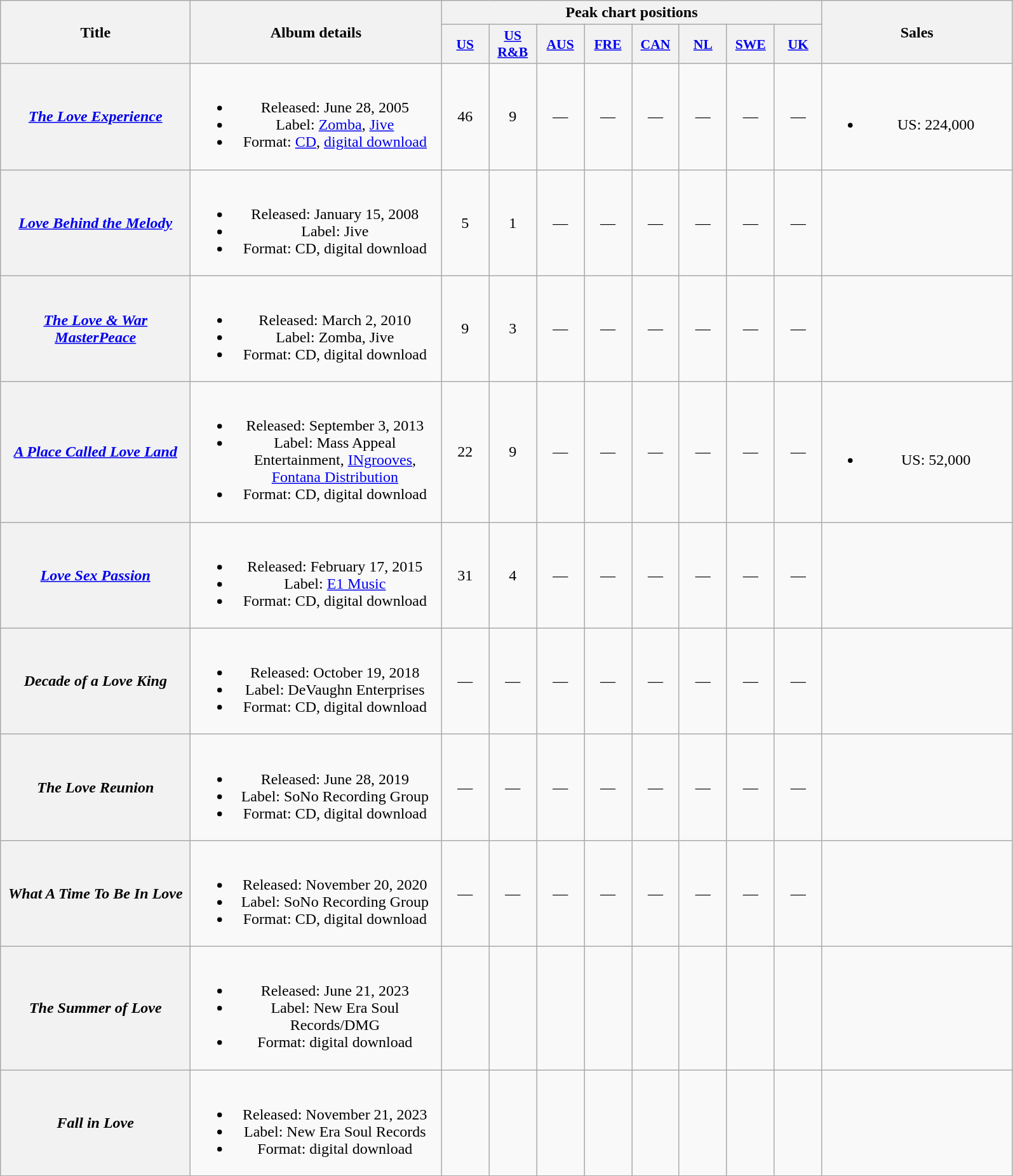<table class="wikitable plainrowheaders" style="text-align:center;">
<tr>
<th scope="col" rowspan="2" style="width:12em;">Title</th>
<th scope="col" rowspan="2" style="width:16em;">Album details</th>
<th scope="col" colspan="8">Peak chart positions</th>
<th scope="col" rowspan="2" style="width:12em;">Sales</th>
</tr>
<tr>
<th scope="col" style="width:3em;font-size:90%;"><a href='#'>US</a><br></th>
<th scope="col" style="width:3em;font-size:90%;"><a href='#'>US<br>R&B</a><br></th>
<th scope="col" style="width:3em;font-size:90%;"><a href='#'>AUS</a></th>
<th scope="col" style="width:3em;font-size:90%;"><a href='#'>FRE</a></th>
<th scope="col" style="width:3em;font-size:90%;"><a href='#'>CAN</a></th>
<th scope="col" style="width:3em;font-size:90%;"><a href='#'>NL</a></th>
<th scope="col" style="width:3em;font-size:90%;"><a href='#'>SWE</a></th>
<th scope="col" style="width:3em;font-size:90%;"><a href='#'>UK</a><br></th>
</tr>
<tr>
<th scope="row"><em><a href='#'>The Love Experience</a></em></th>
<td><br><ul><li>Released: June 28, 2005</li><li>Label: <a href='#'>Zomba</a>, <a href='#'>Jive</a></li><li>Format: <a href='#'>CD</a>, <a href='#'>digital download</a></li></ul></td>
<td>46</td>
<td>9</td>
<td>—</td>
<td>—</td>
<td>—</td>
<td>—</td>
<td>—</td>
<td>—</td>
<td><br><ul><li>US: 224,000</li></ul></td>
</tr>
<tr>
<th scope="row"><em><a href='#'>Love Behind the Melody</a></em></th>
<td><br><ul><li>Released: January 15, 2008</li><li>Label: Jive</li><li>Format: CD, digital download</li></ul></td>
<td>5</td>
<td>1</td>
<td>—</td>
<td>—</td>
<td>—</td>
<td>—</td>
<td>—</td>
<td>—</td>
<td></td>
</tr>
<tr>
<th scope="row"><em><a href='#'>The Love & War MasterPeace</a></em></th>
<td><br><ul><li>Released: March 2, 2010</li><li>Label: Zomba, Jive</li><li>Format: CD, digital download</li></ul></td>
<td>9</td>
<td>3</td>
<td>—</td>
<td>—</td>
<td>—</td>
<td>—</td>
<td>—</td>
<td>—</td>
<td></td>
</tr>
<tr>
<th scope="row"><em><a href='#'>A Place Called Love Land</a></em></th>
<td><br><ul><li>Released: September 3, 2013</li><li>Label: Mass Appeal Entertainment, <a href='#'>INgrooves</a>, <a href='#'>Fontana Distribution</a></li><li>Format: CD, digital download</li></ul></td>
<td>22</td>
<td>9</td>
<td>—</td>
<td>—</td>
<td>—</td>
<td>—</td>
<td>—</td>
<td>—</td>
<td><br><ul><li>US: 52,000</li></ul></td>
</tr>
<tr>
<th scope="row"><em><a href='#'>Love Sex Passion</a></em></th>
<td><br><ul><li>Released: February 17, 2015</li><li>Label: <a href='#'>E1 Music</a></li><li>Format: CD, digital download</li></ul></td>
<td>31</td>
<td>4</td>
<td>—</td>
<td>—</td>
<td>—</td>
<td>—</td>
<td>—</td>
<td>—</td>
<td></td>
</tr>
<tr>
<th scope="row"><em>Decade of a Love King</em></th>
<td><br><ul><li>Released: October 19, 2018</li><li>Label: DeVaughn Enterprises</li><li>Format: CD, digital download</li></ul></td>
<td>—</td>
<td>—</td>
<td>—</td>
<td>—</td>
<td>—</td>
<td>—</td>
<td>—</td>
<td>—</td>
<td></td>
</tr>
<tr>
<th scope="row"><em>The Love Reunion</em></th>
<td><br><ul><li>Released: June 28, 2019</li><li>Label: SoNo Recording Group</li><li>Format: CD, digital download</li></ul></td>
<td>—</td>
<td>—</td>
<td>—</td>
<td>—</td>
<td>—</td>
<td>—</td>
<td>—</td>
<td>—</td>
<td></td>
</tr>
<tr>
<th scope="row"><em>What A Time To Be In Love</em></th>
<td><br><ul><li>Released: November 20, 2020</li><li>Label: SoNo Recording Group</li><li>Format: CD, digital download</li></ul></td>
<td>—</td>
<td>—</td>
<td>—</td>
<td>—</td>
<td>—</td>
<td>—</td>
<td>—</td>
<td>—</td>
<td></td>
</tr>
<tr>
<th scope="row"><em>The Summer of Love</em></th>
<td><br><ul><li>Released: June 21, 2023</li><li>Label: New Era Soul Records/DMG</li><li>Format: digital download</li></ul></td>
<td></td>
<td></td>
<td></td>
<td></td>
<td></td>
<td></td>
<td></td>
<td></td>
<td></td>
</tr>
<tr>
<th scope="row"><em>Fall in Love</em></th>
<td><br><ul><li>Released: November 21, 2023</li><li>Label: New Era Soul Records</li><li>Format: digital download</li></ul></td>
<td></td>
<td></td>
<td></td>
<td></td>
<td></td>
<td></td>
<td></td>
<td></td>
<td></td>
</tr>
</table>
